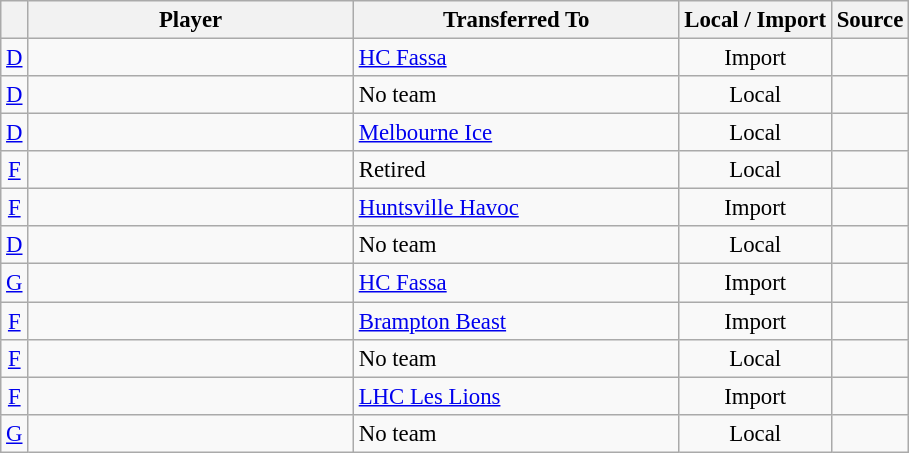<table class="wikitable plainrowheaders sortable" style="font-size:95%; text-align: center">
<tr>
<th></th>
<th scope="col" style="width:210px;">Player</th>
<th scope="col" style="width:210px;">Transferred To</th>
<th>Local / Import</th>
<th>Source</th>
</tr>
<tr>
<td><a href='#'>D</a></td>
<td align="left"> </td>
<td align="left"> <a href='#'>HC Fassa</a></td>
<td>Import</td>
<td></td>
</tr>
<tr>
<td><a href='#'>D</a></td>
<td align="left"> </td>
<td align="left">No team</td>
<td>Local</td>
<td></td>
</tr>
<tr>
<td><a href='#'>D</a></td>
<td align="left"> </td>
<td align="left"> <a href='#'>Melbourne Ice</a></td>
<td>Local</td>
<td></td>
</tr>
<tr>
<td><a href='#'>F</a></td>
<td align="left"> </td>
<td align="left">Retired</td>
<td>Local</td>
<td></td>
</tr>
<tr>
<td><a href='#'>F</a></td>
<td align="left"> </td>
<td align="left"> <a href='#'>Huntsville Havoc</a></td>
<td>Import</td>
<td></td>
</tr>
<tr>
<td><a href='#'>D</a></td>
<td align="left"> </td>
<td align="left">No team</td>
<td>Local</td>
<td></td>
</tr>
<tr>
<td><a href='#'>G</a></td>
<td align="left"> </td>
<td align="left"> <a href='#'>HC Fassa</a></td>
<td>Import</td>
<td></td>
</tr>
<tr>
<td><a href='#'>F</a></td>
<td align="left"> </td>
<td align="left"> <a href='#'>Brampton Beast</a></td>
<td>Import</td>
<td></td>
</tr>
<tr>
<td><a href='#'>F</a></td>
<td align="left"> </td>
<td align="left">No team</td>
<td>Local</td>
<td></td>
</tr>
<tr>
<td><a href='#'>F</a></td>
<td align="left"> </td>
<td align="left"> <a href='#'>LHC Les Lions</a></td>
<td>Import</td>
<td></td>
</tr>
<tr>
<td><a href='#'>G</a></td>
<td align="left"> </td>
<td align="left">No team</td>
<td>Local</td>
<td></td>
</tr>
</table>
